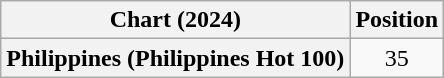<table class="wikitable plainrowheaders" style="text-align:center">
<tr>
<th scope="col">Chart (2024)</th>
<th scope="col">Position</th>
</tr>
<tr>
<th scope="row">Philippines (Philippines Hot 100)</th>
<td>35</td>
</tr>
</table>
